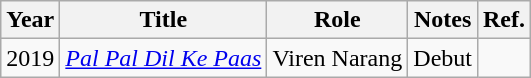<table class="wikitable sortable">
<tr>
<th>Year</th>
<th>Title</th>
<th>Role</th>
<th>Notes</th>
<th>Ref.</th>
</tr>
<tr>
<td>2019</td>
<td><em><a href='#'>Pal Pal Dil Ke Paas</a></em></td>
<td>Viren Narang</td>
<td>Debut</td>
<td></td>
</tr>
</table>
